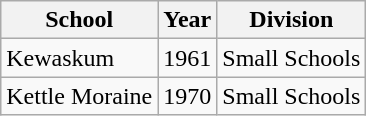<table class="wikitable">
<tr>
<th>School</th>
<th>Year</th>
<th>Division</th>
</tr>
<tr>
<td>Kewaskum</td>
<td>1961</td>
<td>Small Schools</td>
</tr>
<tr>
<td>Kettle Moraine</td>
<td>1970</td>
<td>Small Schools</td>
</tr>
</table>
